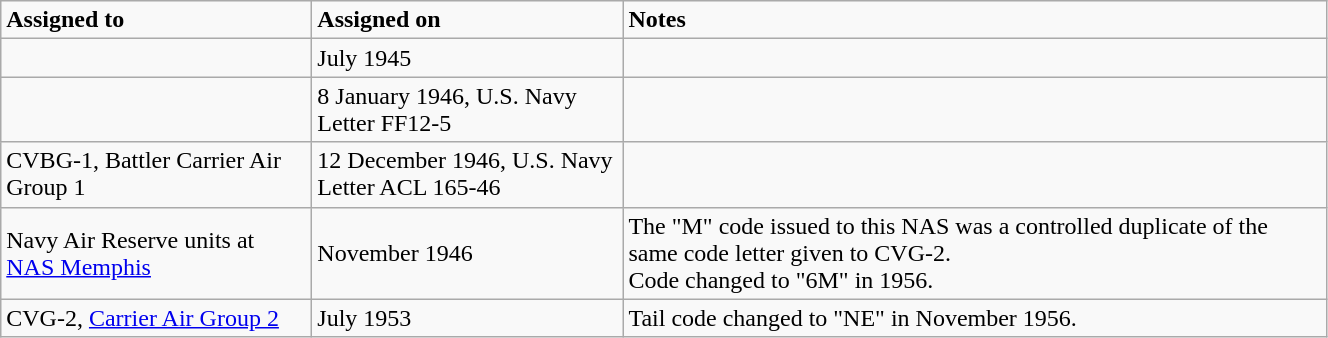<table class="wikitable" style="width: 70%;">
<tr>
<td style="width: 200px;"><strong>Assigned to</strong></td>
<td style="width: 200px;"><strong>Assigned on</strong></td>
<td><strong>Notes</strong></td>
</tr>
<tr>
<td></td>
<td>July 1945</td>
<td></td>
</tr>
<tr>
<td></td>
<td>8 January 1946, U.S. Navy Letter FF12-5</td>
<td></td>
</tr>
<tr>
<td>CVBG-1, Battler Carrier Air Group 1</td>
<td>12 December 1946, U.S. Navy Letter ACL 165-46</td>
<td></td>
</tr>
<tr>
<td>Navy Air Reserve units at <a href='#'>NAS Memphis</a></td>
<td>November 1946</td>
<td>The "M" code issued to this NAS was a controlled duplicate of the same code letter given to CVG-2.<br>Code changed to "6M" in 1956.</td>
</tr>
<tr>
<td>CVG-2, <a href='#'>Carrier Air Group 2</a></td>
<td>July 1953</td>
<td>Tail code changed to "NE" in November 1956.</td>
</tr>
</table>
